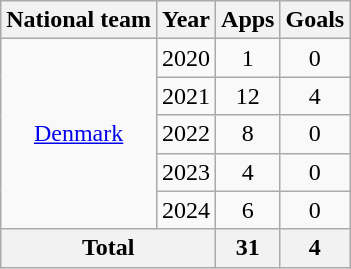<table class=wikitable style=text-align:center>
<tr>
<th>National team</th>
<th>Year</th>
<th>Apps</th>
<th>Goals</th>
</tr>
<tr>
<td rowspan=5><a href='#'>Denmark</a></td>
<td>2020</td>
<td>1</td>
<td>0</td>
</tr>
<tr>
<td>2021</td>
<td>12</td>
<td>4</td>
</tr>
<tr>
<td>2022</td>
<td>8</td>
<td>0</td>
</tr>
<tr>
<td>2023</td>
<td>4</td>
<td>0</td>
</tr>
<tr>
<td>2024</td>
<td>6</td>
<td>0</td>
</tr>
<tr>
<th colspan=2>Total</th>
<th>31</th>
<th>4</th>
</tr>
</table>
